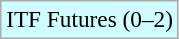<table class=wikitable style=font-size:97%>
<tr bgcolor=cffcff>
<td>ITF Futures (0–2)</td>
</tr>
</table>
